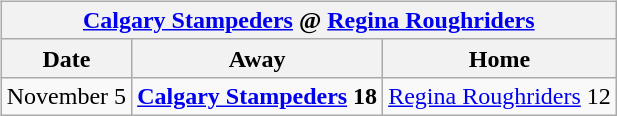<table cellspacing="10">
<tr>
<td valign="top"><br><table class="wikitable">
<tr>
<th colspan="4"><a href='#'>Calgary Stampeders</a> @ <a href='#'>Regina Roughriders</a></th>
</tr>
<tr>
<th>Date</th>
<th>Away</th>
<th>Home</th>
</tr>
<tr>
<td>November 5</td>
<td><strong><a href='#'>Calgary Stampeders</a> 18</strong></td>
<td><a href='#'>Regina Roughriders</a> 12</td>
</tr>
</table>
</td>
</tr>
</table>
